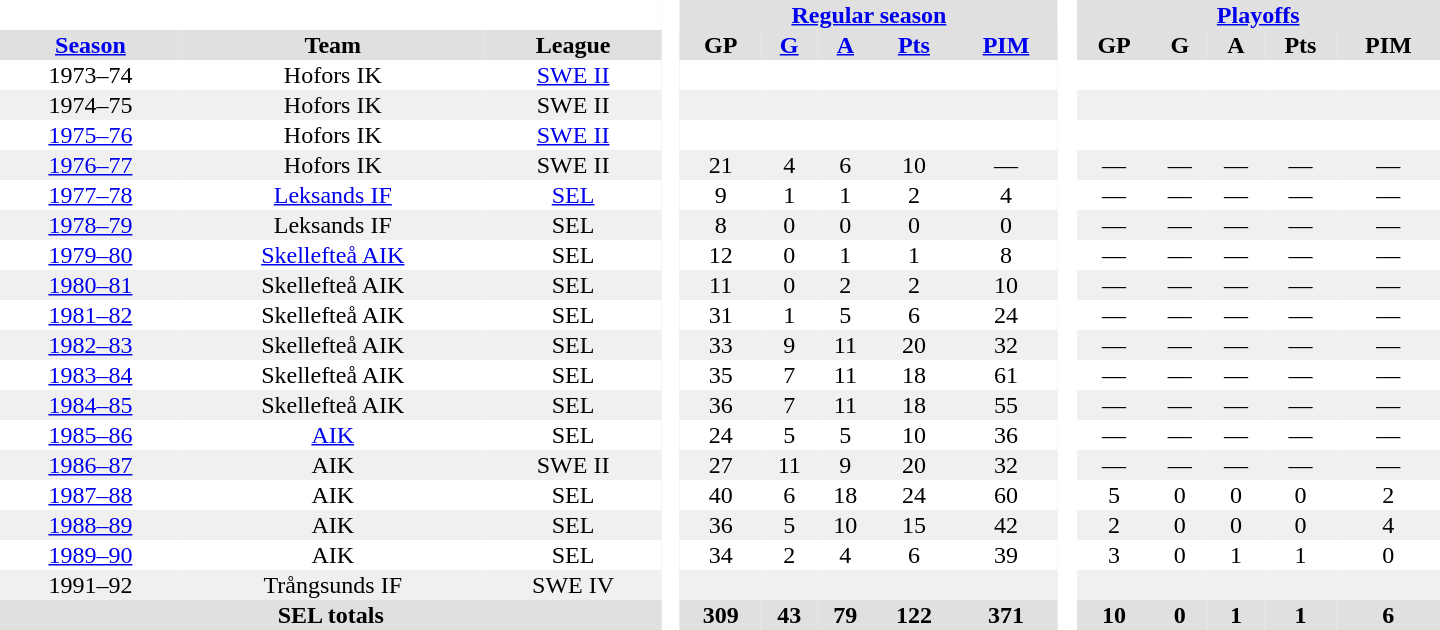<table border="0" cellpadding="1" cellspacing="0" style="text-align:center; width:60em">
<tr bgcolor="#e0e0e0">
<th colspan="3" bgcolor="#ffffff"> </th>
<th rowspan="99" bgcolor="#ffffff"> </th>
<th colspan="5"><a href='#'>Regular season</a></th>
<th rowspan="99" bgcolor="#ffffff"> </th>
<th colspan="5"><a href='#'>Playoffs</a></th>
</tr>
<tr bgcolor="#e0e0e0">
<th><a href='#'>Season</a></th>
<th>Team</th>
<th>League</th>
<th>GP</th>
<th><a href='#'>G</a></th>
<th><a href='#'>A</a></th>
<th><a href='#'>Pts</a></th>
<th><a href='#'>PIM</a></th>
<th>GP</th>
<th>G</th>
<th>A</th>
<th>Pts</th>
<th>PIM</th>
</tr>
<tr>
<td>1973–74</td>
<td>Hofors IK</td>
<td><a href='#'>SWE II</a></td>
<td></td>
<td></td>
<td></td>
<td></td>
<td></td>
<td></td>
<td></td>
<td></td>
<td></td>
<td></td>
</tr>
<tr bgcolor="#f0f0f0">
<td>1974–75</td>
<td>Hofors IK</td>
<td>SWE II</td>
<td></td>
<td></td>
<td></td>
<td></td>
<td></td>
<td></td>
<td></td>
<td></td>
<td></td>
<td></td>
</tr>
<tr>
<td><a href='#'>1975–76</a></td>
<td>Hofors IK</td>
<td><a href='#'>SWE II</a></td>
<td></td>
<td></td>
<td></td>
<td></td>
<td></td>
<td></td>
<td></td>
<td></td>
<td></td>
<td></td>
</tr>
<tr bgcolor="#f0f0f0">
<td><a href='#'>1976–77</a></td>
<td>Hofors IK</td>
<td>SWE II</td>
<td>21</td>
<td>4</td>
<td>6</td>
<td>10</td>
<td>—</td>
<td>—</td>
<td>—</td>
<td>—</td>
<td>—</td>
<td>—</td>
</tr>
<tr>
<td><a href='#'>1977–78</a></td>
<td><a href='#'>Leksands IF</a></td>
<td><a href='#'>SEL</a></td>
<td>9</td>
<td>1</td>
<td>1</td>
<td>2</td>
<td>4</td>
<td>—</td>
<td>—</td>
<td>—</td>
<td>—</td>
<td>—</td>
</tr>
<tr bgcolor="#f0f0f0">
<td><a href='#'>1978–79</a></td>
<td>Leksands IF</td>
<td>SEL</td>
<td>8</td>
<td>0</td>
<td>0</td>
<td>0</td>
<td>0</td>
<td>—</td>
<td>—</td>
<td>—</td>
<td>—</td>
<td>—</td>
</tr>
<tr>
<td><a href='#'>1979–80</a></td>
<td><a href='#'>Skellefteå AIK</a></td>
<td>SEL</td>
<td>12</td>
<td>0</td>
<td>1</td>
<td>1</td>
<td>8</td>
<td>—</td>
<td>—</td>
<td>—</td>
<td>—</td>
<td>—</td>
</tr>
<tr bgcolor="#f0f0f0">
<td><a href='#'>1980–81</a></td>
<td>Skellefteå AIK</td>
<td>SEL</td>
<td>11</td>
<td>0</td>
<td>2</td>
<td>2</td>
<td>10</td>
<td>—</td>
<td>—</td>
<td>—</td>
<td>—</td>
<td>—</td>
</tr>
<tr>
<td><a href='#'>1981–82</a></td>
<td>Skellefteå AIK</td>
<td>SEL</td>
<td>31</td>
<td>1</td>
<td>5</td>
<td>6</td>
<td>24</td>
<td>—</td>
<td>—</td>
<td>—</td>
<td>—</td>
<td>—</td>
</tr>
<tr bgcolor="#f0f0f0">
<td><a href='#'>1982–83</a></td>
<td>Skellefteå AIK</td>
<td>SEL</td>
<td>33</td>
<td>9</td>
<td>11</td>
<td>20</td>
<td>32</td>
<td>—</td>
<td>—</td>
<td>—</td>
<td>—</td>
<td>—</td>
</tr>
<tr>
<td><a href='#'>1983–84</a></td>
<td>Skellefteå AIK</td>
<td>SEL</td>
<td>35</td>
<td>7</td>
<td>11</td>
<td>18</td>
<td>61</td>
<td>—</td>
<td>—</td>
<td>—</td>
<td>—</td>
<td>—</td>
</tr>
<tr bgcolor="#f0f0f0">
<td><a href='#'>1984–85</a></td>
<td>Skellefteå AIK</td>
<td>SEL</td>
<td>36</td>
<td>7</td>
<td>11</td>
<td>18</td>
<td>55</td>
<td>—</td>
<td>—</td>
<td>—</td>
<td>—</td>
<td>—</td>
</tr>
<tr>
<td><a href='#'>1985–86</a></td>
<td><a href='#'>AIK</a></td>
<td>SEL</td>
<td>24</td>
<td>5</td>
<td>5</td>
<td>10</td>
<td>36</td>
<td>—</td>
<td>—</td>
<td>—</td>
<td>—</td>
<td>—</td>
</tr>
<tr bgcolor="#f0f0f0">
<td><a href='#'>1986–87</a></td>
<td>AIK</td>
<td>SWE II</td>
<td>27</td>
<td>11</td>
<td>9</td>
<td>20</td>
<td>32</td>
<td>—</td>
<td>—</td>
<td>—</td>
<td>—</td>
<td>—</td>
</tr>
<tr>
<td><a href='#'>1987–88</a></td>
<td>AIK</td>
<td>SEL</td>
<td>40</td>
<td>6</td>
<td>18</td>
<td>24</td>
<td>60</td>
<td>5</td>
<td>0</td>
<td>0</td>
<td>0</td>
<td>2</td>
</tr>
<tr bgcolor="#f0f0f0">
<td><a href='#'>1988–89</a></td>
<td>AIK</td>
<td>SEL</td>
<td>36</td>
<td>5</td>
<td>10</td>
<td>15</td>
<td>42</td>
<td>2</td>
<td>0</td>
<td>0</td>
<td>0</td>
<td>4</td>
</tr>
<tr>
<td><a href='#'>1989–90</a></td>
<td>AIK</td>
<td>SEL</td>
<td>34</td>
<td>2</td>
<td>4</td>
<td>6</td>
<td>39</td>
<td>3</td>
<td>0</td>
<td>1</td>
<td>1</td>
<td>0</td>
</tr>
<tr bgcolor="#f0f0f0">
<td>1991–92</td>
<td>Trångsunds IF</td>
<td>SWE IV</td>
<td></td>
<td></td>
<td></td>
<td></td>
<td></td>
<td></td>
<td></td>
<td></td>
<td></td>
<td></td>
</tr>
<tr bgcolor="#e0e0e0">
<th colspan="3">SEL totals</th>
<th>309</th>
<th>43</th>
<th>79</th>
<th>122</th>
<th>371</th>
<th>10</th>
<th>0</th>
<th>1</th>
<th>1</th>
<th>6</th>
</tr>
</table>
